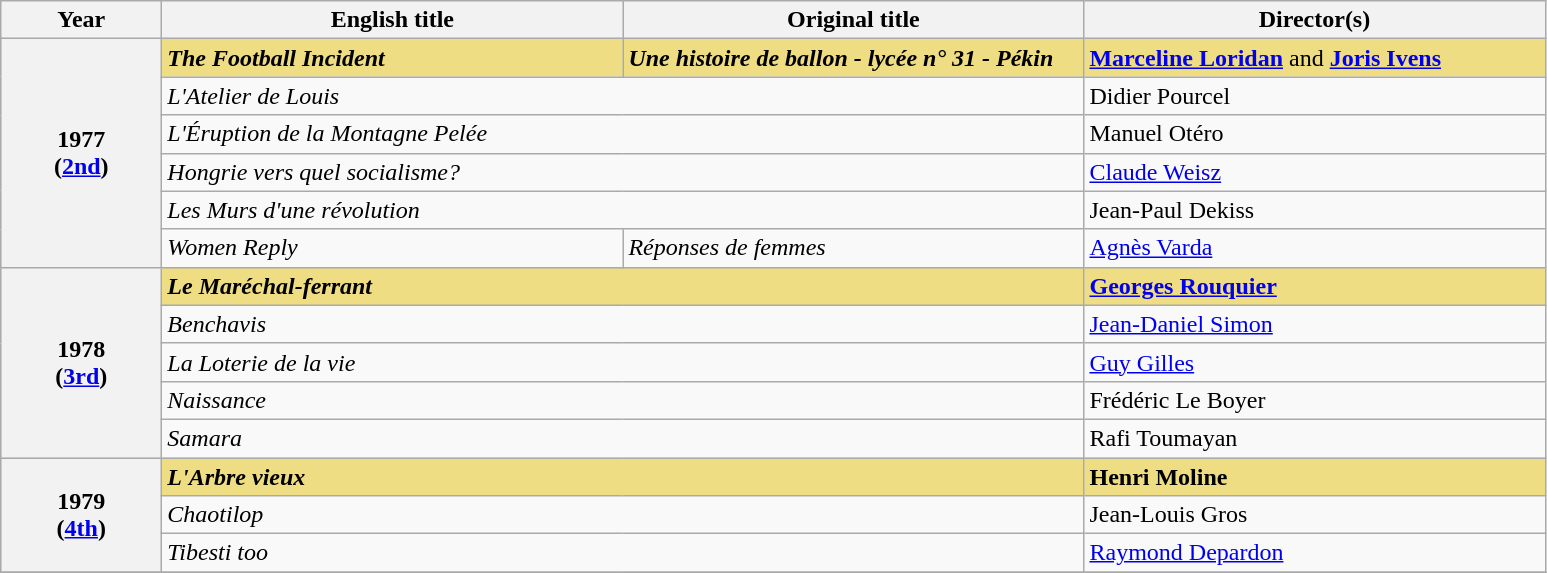<table class="wikitable">
<tr>
<th width="100">Year</th>
<th width="300">English title</th>
<th width="300">Original title</th>
<th width="300">Director(s)</th>
</tr>
<tr style="background:#eedd82;">
<th rowspan="6" align="center">1977<br>(<a href='#'>2nd</a>)</th>
<td><strong><em>The Football Incident</em></strong></td>
<td><strong><em>Une histoire de ballon - lycée n° 31 - Pékin</em></strong></td>
<td><strong><a href='#'>Marceline Loridan</a></strong> and <strong><a href='#'>Joris Ivens</a></strong></td>
</tr>
<tr>
<td colspan="2"><em>L'Atelier de Louis</em></td>
<td>Didier Pourcel</td>
</tr>
<tr>
<td colspan="2"><em>L'Éruption de la Montagne Pelée</em></td>
<td>Manuel Otéro</td>
</tr>
<tr>
<td colspan="2"><em>Hongrie vers quel socialisme?</em></td>
<td><a href='#'>Claude Weisz</a></td>
</tr>
<tr>
<td colspan="2"><em>Les Murs d'une révolution</em></td>
<td>Jean-Paul Dekiss</td>
</tr>
<tr>
<td><em>Women Reply</em></td>
<td><em>Réponses de femmes</em></td>
<td><a href='#'>Agnès Varda</a></td>
</tr>
<tr style="background:#eedd82;">
<th rowspan="5" align="center">1978<br>(<a href='#'>3rd</a>)</th>
<td colspan="2"><strong><em>Le Maréchal-ferrant</em></strong></td>
<td><strong><a href='#'>Georges Rouquier</a></strong></td>
</tr>
<tr>
<td colspan="2"><em>Benchavis</em></td>
<td><a href='#'>Jean-Daniel Simon</a></td>
</tr>
<tr>
<td colspan="2"><em>La Loterie de la vie</em></td>
<td><a href='#'>Guy Gilles</a></td>
</tr>
<tr>
<td colspan="2"><em>Naissance</em></td>
<td>Frédéric Le Boyer</td>
</tr>
<tr>
<td colspan="2"><em>Samara</em></td>
<td>Rafi Toumayan</td>
</tr>
<tr style="background:#eedd82;">
<th rowspan="3" align="center">1979<br>(<a href='#'>4th</a>)</th>
<td colspan="2"><strong><em>L'Arbre vieux</em></strong></td>
<td><strong>Henri Moline</strong></td>
</tr>
<tr>
<td colspan="2"><em>Chaotilop</em></td>
<td>Jean-Louis Gros</td>
</tr>
<tr>
<td colspan="2"><em>Tibesti too</em></td>
<td><a href='#'>Raymond Depardon</a></td>
</tr>
<tr>
</tr>
</table>
